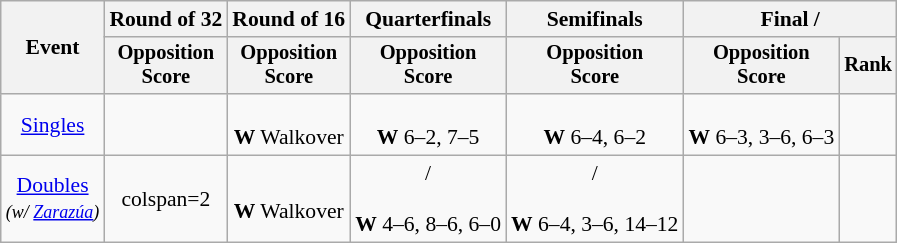<table class=wikitable style="font-size:90%">
<tr>
<th rowspan="2">Event</th>
<th>Round of 32</th>
<th>Round of 16</th>
<th>Quarterfinals</th>
<th>Semifinals</th>
<th colspan=2>Final / </th>
</tr>
<tr style="font-size:95%">
<th>Opposition<br>Score</th>
<th>Opposition<br>Score</th>
<th>Opposition<br>Score</th>
<th>Opposition<br>Score</th>
<th>Opposition<br>Score</th>
<th>Rank</th>
</tr>
<tr align=center>
<td><a href='#'>Singles</a></td>
<td></td>
<td><br><strong>W</strong> Walkover</td>
<td><br><strong>W</strong> 6–2, 7–5</td>
<td><br><strong>W</strong> 6–4, 6–2</td>
<td><br><strong>W</strong> 6–3, 3–6, 6–3</td>
<td></td>
</tr>
<tr align=center>
<td><a href='#'>Doubles</a><br><small><em>(w/ <a href='#'>Zarazúa</a>)</em></small></td>
<td>colspan=2 </td>
<td><br><strong>W</strong> Walkover</td>
<td> / <br><br><strong>W</strong> 4–6, 8–6, 6–0</td>
<td> / <br><br><strong>W</strong> 6–4, 3–6, 14–12</td>
<td></td>
</tr>
</table>
